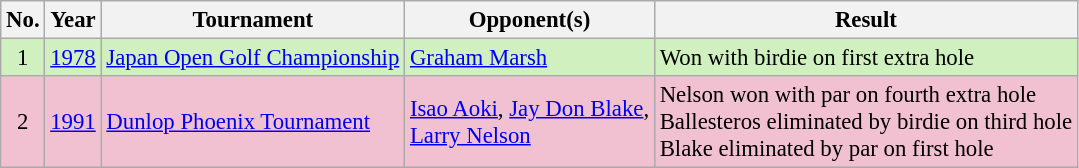<table class="wikitable" style="font-size:95%;">
<tr>
<th>No.</th>
<th>Year</th>
<th>Tournament</th>
<th>Opponent(s)</th>
<th>Result</th>
</tr>
<tr style="background:#D0F0C0;">
<td align=center>1</td>
<td><a href='#'>1978</a></td>
<td><a href='#'>Japan Open Golf Championship</a></td>
<td> <a href='#'>Graham Marsh</a></td>
<td>Won with birdie on first extra hole</td>
</tr>
<tr style="background:#F2C1D1;">
<td align=center>2</td>
<td><a href='#'>1991</a></td>
<td><a href='#'>Dunlop Phoenix Tournament</a></td>
<td> <a href='#'>Isao Aoki</a>,  <a href='#'>Jay Don Blake</a>,<br> <a href='#'>Larry Nelson</a></td>
<td>Nelson won with par on fourth extra hole<br>Ballesteros eliminated by birdie on third hole<br>Blake eliminated by par on first hole</td>
</tr>
</table>
